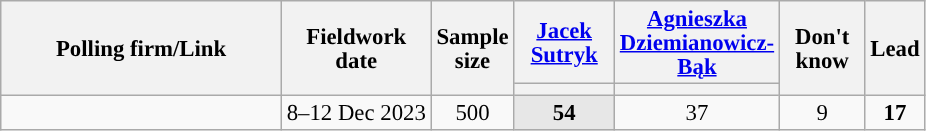<table class="wikitable sortable collapsible" style="text-align:center; font-size:95%; line-height:16px">
<tr background-color:#E9E9E9">
<th rowspan="2" style="width:180px;">Polling firm/Link</th>
<th rowspan="2" data-sort-type="date">Fieldwork<br>date</th>
<th rowspan="2" style="width:20px;">Sample<br>size</th>
<th rowspan="1" style="width:60px;" class="unsortable"><a href='#'>Jacek Sutryk</a><br></th>
<th rowspan="1" style="width:60px;" class="unsortable"><a href='#'>Agnieszka Dziemianowicz-Bąk</a><br></th>
<th rowspan="2" data-sort-type="number" style="width:50px;">Don't know</th>
<th rowspan="2" data-sort-type="number" style="width:30px;">Lead</th>
</tr>
<tr>
<th data-sort-type="number" style="height:1px; background:"></th>
<th data-sort-type="number" style="height:1px; background:"></th>
</tr>
<tr>
<td></td>
<td data-sort-value="2023-12-12">8–12 Dec 2023</td>
<td>500</td>
<td style="background:#E7E7E7;"><strong>54</strong></td>
<td>37</td>
<td>9</td>
<td style="background:"><strong>17</strong></td>
</tr>
</table>
